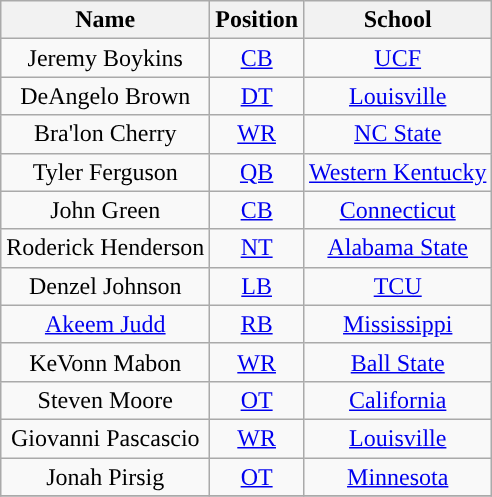<table class="wikitable">
<tr>
<th>Name</th>
<th>Position</th>
<th>School</th>
</tr>
<tr align="center">
<td>Jeremy Boykins</td>
<td><a href='#'>CB</a></td>
<td><a href='#'>UCF</a></td>
</tr>
<tr align="center">
<td>DeAngelo Brown</td>
<td><a href='#'>DT</a></td>
<td><a href='#'>Louisville</a></td>
</tr>
<tr align="center">
<td>Bra'lon Cherry</td>
<td><a href='#'>WR</a></td>
<td><a href='#'>NC State</a></td>
</tr>
<tr align="center">
<td>Tyler Ferguson</td>
<td><a href='#'>QB</a></td>
<td><a href='#'>Western Kentucky</a></td>
</tr>
<tr align="center">
<td>John Green</td>
<td><a href='#'>CB</a></td>
<td><a href='#'>Connecticut</a></td>
</tr>
<tr align="center">
<td>Roderick Henderson</td>
<td><a href='#'>NT</a></td>
<td><a href='#'>Alabama State</a></td>
</tr>
<tr align="center">
<td>Denzel Johnson</td>
<td><a href='#'>LB</a></td>
<td><a href='#'>TCU</a></td>
</tr>
<tr align="center">
<td><a href='#'>Akeem Judd</a></td>
<td><a href='#'>RB</a></td>
<td><a href='#'>Mississippi</a></td>
</tr>
<tr align="center">
<td>KeVonn Mabon</td>
<td><a href='#'>WR</a></td>
<td><a href='#'>Ball State</a></td>
</tr>
<tr align="center">
<td>Steven Moore</td>
<td><a href='#'>OT</a></td>
<td><a href='#'>California</a></td>
</tr>
<tr align="center">
<td>Giovanni Pascascio</td>
<td><a href='#'>WR</a></td>
<td><a href='#'>Louisville</a></td>
</tr>
<tr align="center">
<td>Jonah Pirsig</td>
<td><a href='#'>OT</a></td>
<td><a href='#'>Minnesota</a></td>
</tr>
<tr>
</tr>
</table>
